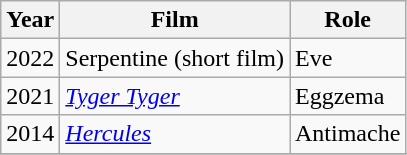<table class="wikitable sortable">
<tr>
<th>Year</th>
<th>Film</th>
<th>Role</th>
</tr>
<tr>
<td>2022</td>
<td>Serpentine (short film)</td>
<td>Eve</td>
</tr>
<tr>
<td>2021</td>
<td><em><a href='#'>Tyger Tyger</a></em></td>
<td>Eggzema</td>
</tr>
<tr>
<td>2014</td>
<td><em><a href='#'>Hercules</a> </em></td>
<td>Antimache</td>
</tr>
<tr>
</tr>
</table>
